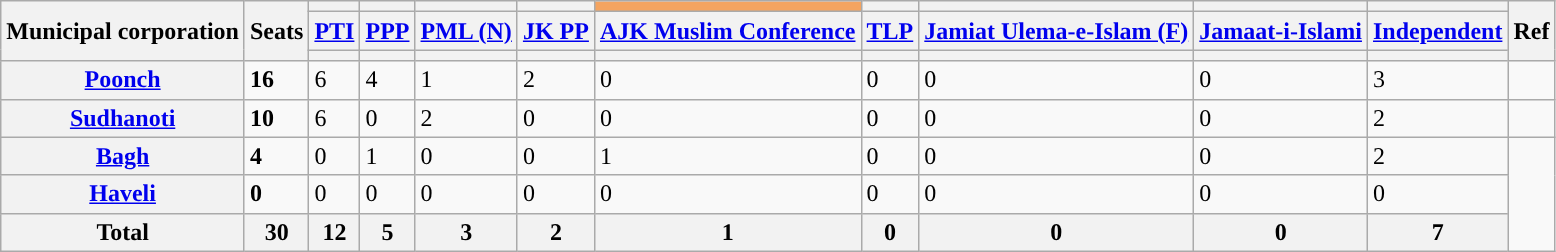<table class="wikitable">
<tr>
<th rowspan="3">Municipal corporation</th>
<th rowspan="3">Seats</th>
<th style="background-color: "></th>
<th style="background-color: "></th>
<th style="background-color: "></th>
<th style="background-color: "></th>
<td bgcolor="#f4a460"></td>
<th style="background-color: "></th>
<th style="background-color: "></th>
<th style="background-color: "></th>
<th style="background-color: "></th>
<th rowspan="3">Ref</th>
</tr>
<tr>
<th><a href='#'>PTI</a></th>
<th><a href='#'>PPP</a></th>
<th><a href='#'>PML (N)</a></th>
<th><a href='#'>JK PP</a></th>
<th><a href='#'>AJK Muslim Conference</a></th>
<th><a href='#'>TLP</a></th>
<th><a href='#'>Jamiat Ulema-e-Islam (F)</a></th>
<th><a href='#'>Jamaat-i-Islami</a></th>
<th><a href='#'>Independent</a></th>
</tr>
<tr>
<th></th>
<th></th>
<th></th>
<th></th>
<th></th>
<th></th>
<th></th>
<th></th>
<th></th>
</tr>
<tr>
<th><a href='#'>Poonch</a></th>
<td><strong>16</strong></td>
<td>6</td>
<td>4</td>
<td>1</td>
<td>2</td>
<td>0</td>
<td>0</td>
<td>0</td>
<td>0</td>
<td>3</td>
<td></td>
</tr>
<tr>
<th><a href='#'>Sudhanoti</a></th>
<td><strong>10</strong></td>
<td>6</td>
<td>0</td>
<td>2</td>
<td>0</td>
<td>0</td>
<td>0</td>
<td>0</td>
<td>0</td>
<td>2</td>
<td></td>
</tr>
<tr>
<th><a href='#'>Bagh</a></th>
<td><strong>4</strong></td>
<td>0</td>
<td>1</td>
<td>0</td>
<td>0</td>
<td>1</td>
<td>0</td>
<td>0</td>
<td>0</td>
<td>2</td>
<td rowspan="3"></td>
</tr>
<tr>
<th><a href='#'>Haveli</a></th>
<td><strong>0</strong></td>
<td>0</td>
<td>0</td>
<td>0</td>
<td>0</td>
<td>0</td>
<td>0</td>
<td>0</td>
<td>0</td>
<td>0</td>
</tr>
<tr>
<th><strong>Total</strong></th>
<th>30</th>
<th>12</th>
<th>5</th>
<th>3</th>
<th>2</th>
<th>1</th>
<th>0</th>
<th>0</th>
<th>0</th>
<th>7</th>
</tr>
</table>
